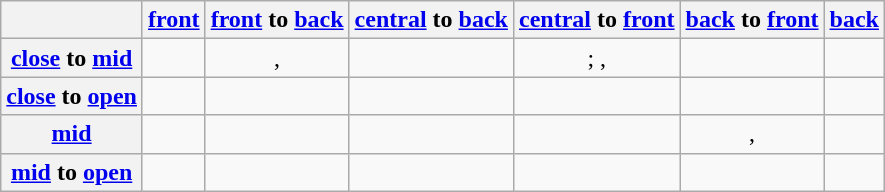<table class="wikitable" style="text-align:center;">
<tr>
<th></th>
<th><a href='#'>front</a></th>
<th><a href='#'>front</a> to <a href='#'>back</a></th>
<th><a href='#'>central</a> to <a href='#'>back</a></th>
<th><a href='#'>central</a> to <a href='#'>front</a></th>
<th><a href='#'>back</a> to <a href='#'>front</a></th>
<th><a href='#'>back</a></th>
</tr>
<tr>
<th><a href='#'>close</a> to <a href='#'>mid</a></th>
<td> </td>
<td> , </td>
<td></td>
<td> ;  , </td>
<td></td>
<td> </td>
</tr>
<tr>
<th><a href='#'>close</a> to <a href='#'>open</a></th>
<td></td>
<td></td>
<td> </td>
<td></td>
<td></td>
<td></td>
</tr>
<tr>
<th><a href='#'>mid</a></th>
<td></td>
<td></td>
<td></td>
<td></td>
<td> , </td>
<td></td>
</tr>
<tr>
<th><a href='#'>mid</a> to <a href='#'>open</a></th>
<td> </td>
<td></td>
<td></td>
<td></td>
<td> </td>
<td> </td>
</tr>
</table>
